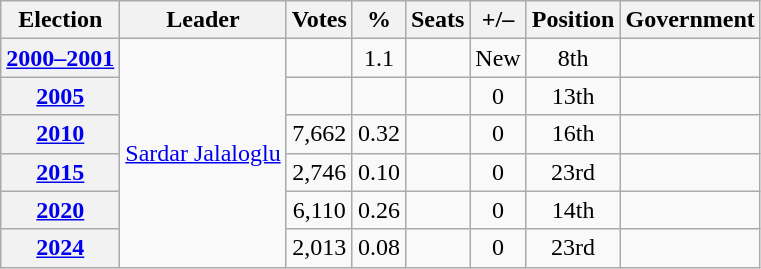<table class=wikitable style=text-align:center>
<tr>
<th>Election</th>
<th>Leader</th>
<th>Votes</th>
<th>%</th>
<th>Seats</th>
<th>+/–</th>
<th>Position</th>
<th>Government</th>
</tr>
<tr>
<th><a href='#'>2000–2001</a></th>
<td rowspan=6><a href='#'>Sardar Jalaloglu</a></td>
<td></td>
<td>1.1</td>
<td></td>
<td>New</td>
<td> 8th</td>
<td></td>
</tr>
<tr>
<th><a href='#'>2005</a></th>
<td></td>
<td></td>
<td></td>
<td> 0</td>
<td> 13th</td>
<td></td>
</tr>
<tr>
<th><a href='#'>2010</a></th>
<td>7,662</td>
<td>0.32</td>
<td></td>
<td> 0</td>
<td> 16th</td>
<td></td>
</tr>
<tr>
<th><a href='#'>2015</a></th>
<td>2,746</td>
<td>0.10</td>
<td></td>
<td> 0</td>
<td> 23rd</td>
<td></td>
</tr>
<tr>
<th><a href='#'>2020</a></th>
<td>6,110</td>
<td>0.26</td>
<td></td>
<td> 0</td>
<td> 14th</td>
<td></td>
</tr>
<tr>
<th><a href='#'>2024</a></th>
<td>2,013</td>
<td>0.08</td>
<td></td>
<td> 0</td>
<td> 23rd</td>
<td></td>
</tr>
</table>
